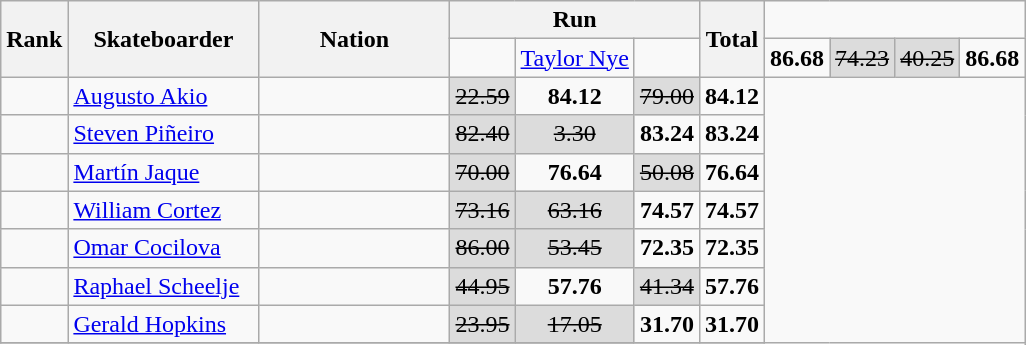<table class="wikitable sortable" style="text-align:center">
<tr>
<th rowspan="2" width="30">Rank</th>
<th rowspan="2" width="120">Skateboarder</th>
<th rowspan="2" width="120">Nation</th>
<th colspan="3">Run</th>
<th rowspan="2" width="30">Total</th>
</tr>
<tr>
<td></td>
<td align=left><a href='#'>Taylor Nye</a></td>
<td align=left></td>
<td><strong>86.68</strong></td>
<td bgcolor="gainsboro"><s>74.23</s></td>
<td bgcolor="gainsboro"><s>40.25</s></td>
<td><strong>86.68</strong></td>
</tr>
<tr>
<td></td>
<td align=left><a href='#'>Augusto Akio</a></td>
<td align=left></td>
<td bgcolor="gainsboro"><s>22.59</s></td>
<td><strong>84.12</strong></td>
<td bgcolor="gainsboro"><s>79.00</s></td>
<td><strong>84.12</strong></td>
</tr>
<tr>
<td></td>
<td align=left><a href='#'>Steven Piñeiro</a></td>
<td align=left></td>
<td bgcolor="gainsboro"><s>82.40</s></td>
<td bgcolor="gainsboro"><s>3.30</s></td>
<td><strong>83.24</strong></td>
<td><strong>83.24</strong></td>
</tr>
<tr>
<td></td>
<td align=left><a href='#'>Martín Jaque</a></td>
<td align=left></td>
<td bgcolor="gainsboro"><s>70.00</s></td>
<td><strong>76.64</strong></td>
<td bgcolor="gainsboro"><s>50.08</s></td>
<td><strong>76.64</strong></td>
</tr>
<tr>
<td></td>
<td align=left><a href='#'>William Cortez</a></td>
<td align=left></td>
<td bgcolor="gainsboro"><s>73.16</s></td>
<td bgcolor="gainsboro"><s>63.16</s></td>
<td><strong>74.57</strong></td>
<td><strong>74.57</strong></td>
</tr>
<tr>
<td></td>
<td align=left><a href='#'>Omar Cocilova</a></td>
<td align=left></td>
<td bgcolor="gainsboro"><s>86.00</s></td>
<td bgcolor="gainsboro"><s>53.45</s></td>
<td><strong>72.35</strong></td>
<td><strong>72.35</strong></td>
</tr>
<tr>
<td></td>
<td align=left><a href='#'>Raphael Scheelje</a></td>
<td align=left></td>
<td bgcolor="gainsboro"><s>44.95</s></td>
<td><strong>57.76</strong></td>
<td bgcolor="gainsboro"><s>41.34</s></td>
<td><strong>57.76</strong></td>
</tr>
<tr>
<td></td>
<td align=left><a href='#'>Gerald Hopkins</a></td>
<td align=left></td>
<td bgcolor="gainsboro"><s>23.95</s></td>
<td bgcolor="gainsboro"><s>17.05</s></td>
<td><strong>31.70</strong></td>
<td><strong>31.70</strong></td>
</tr>
<tr>
</tr>
</table>
